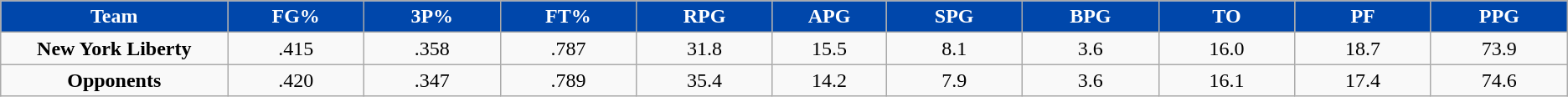<table class="wikitable sortable" style="text-align:center;">
<tr>
<th style="background:#0047AB;color:white;" width="10%">Team</th>
<th style="background:#0047AB;color:white;" width="6%">FG%</th>
<th style="background:#0047AB;color:white;" width="6%">3P%</th>
<th style="background:#0047AB;color:white;" width="6%">FT%</th>
<th style="background:#0047AB;color:white;" width="6%">RPG</th>
<th style="background:#0047AB;color:white;" width="5%">APG</th>
<th style="background:#0047AB;color:white;" width="6%">SPG</th>
<th style="background:#0047AB;color:white;" width="6%">BPG</th>
<th style="background:#0047AB;color:white;" width="6%">TO</th>
<th style="background:#0047AB;color:white;" width="6%">PF</th>
<th style="background:#0047AB;color:white;" width="6%">PPG</th>
</tr>
<tr>
<td><strong>New York Liberty</strong></td>
<td>.415</td>
<td>.358</td>
<td>.787</td>
<td>31.8</td>
<td>15.5</td>
<td>8.1</td>
<td>3.6</td>
<td>16.0</td>
<td>18.7</td>
<td>73.9</td>
</tr>
<tr>
<td><strong>Opponents</strong></td>
<td>.420</td>
<td>.347</td>
<td>.789</td>
<td>35.4</td>
<td>14.2</td>
<td>7.9</td>
<td>3.6</td>
<td>16.1</td>
<td>17.4</td>
<td>74.6</td>
</tr>
</table>
